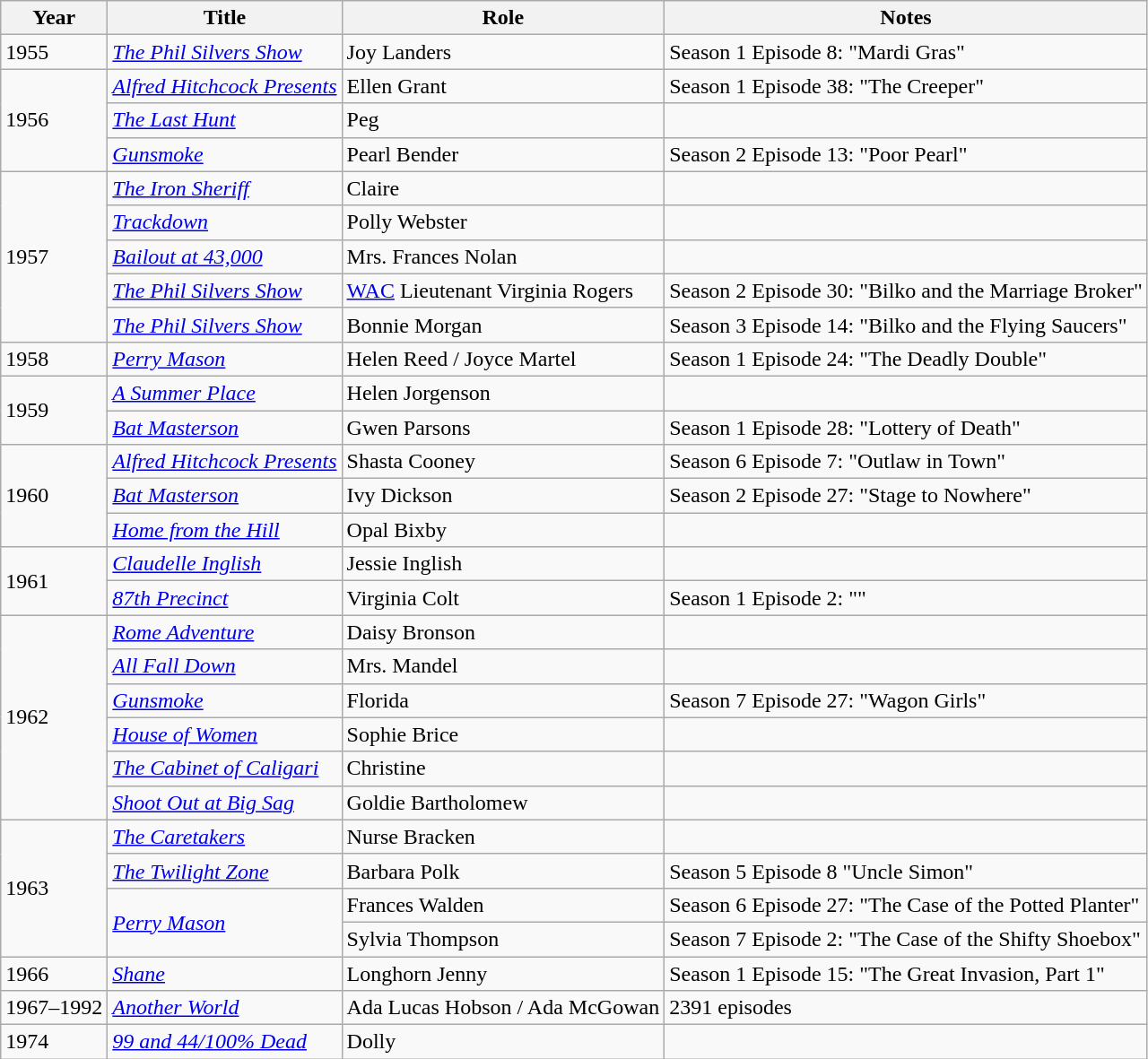<table class="wikitable">
<tr>
<th>Year</th>
<th>Title</th>
<th>Role</th>
<th>Notes</th>
</tr>
<tr>
<td>1955</td>
<td><em><a href='#'>The Phil Silvers Show</a></em></td>
<td>Joy Landers</td>
<td>Season 1 Episode 8: "Mardi Gras"</td>
</tr>
<tr>
<td rowspan="3">1956</td>
<td><em><a href='#'>Alfred Hitchcock Presents</a></em></td>
<td>Ellen Grant</td>
<td>Season 1 Episode 38: "The Creeper"</td>
</tr>
<tr>
<td><em><a href='#'>The Last Hunt</a></em></td>
<td>Peg</td>
<td></td>
</tr>
<tr>
<td><em><a href='#'>Gunsmoke</a></em></td>
<td>Pearl Bender</td>
<td>Season 2 Episode 13: "Poor Pearl"</td>
</tr>
<tr>
<td rowspan="5">1957</td>
<td><em><a href='#'>The Iron Sheriff</a></em></td>
<td>Claire</td>
<td></td>
</tr>
<tr>
<td><em><a href='#'>Trackdown</a></em></td>
<td>Polly Webster</td>
<td></td>
</tr>
<tr>
<td><em><a href='#'>Bailout at 43,000</a></em></td>
<td>Mrs. Frances Nolan</td>
<td></td>
</tr>
<tr>
<td><em><a href='#'>The Phil Silvers Show</a></em></td>
<td><a href='#'>WAC</a> Lieutenant Virginia Rogers</td>
<td>Season 2 Episode 30: "Bilko and the Marriage Broker"</td>
</tr>
<tr>
<td><em><a href='#'>The Phil Silvers Show</a></em></td>
<td>Bonnie Morgan</td>
<td>Season 3 Episode 14: "Bilko and the Flying Saucers"</td>
</tr>
<tr>
<td>1958</td>
<td><em><a href='#'>Perry Mason</a></em></td>
<td>Helen Reed / Joyce Martel</td>
<td>Season 1 Episode 24: "The Deadly Double"</td>
</tr>
<tr>
<td rowspan="2">1959</td>
<td><em><a href='#'>A Summer Place</a></em></td>
<td>Helen Jorgenson</td>
<td></td>
</tr>
<tr>
<td><em><a href='#'>Bat Masterson</a></em></td>
<td>Gwen Parsons</td>
<td>Season 1 Episode 28: "Lottery of Death"</td>
</tr>
<tr>
<td rowspan="3">1960</td>
<td><em><a href='#'>Alfred Hitchcock Presents</a></em></td>
<td>Shasta Cooney</td>
<td>Season 6 Episode 7: "Outlaw in Town"</td>
</tr>
<tr>
<td><em><a href='#'>Bat Masterson</a></em></td>
<td>Ivy Dickson</td>
<td>Season 2 Episode 27: "Stage to Nowhere"</td>
</tr>
<tr>
<td><em><a href='#'>Home from the Hill</a></em></td>
<td>Opal Bixby</td>
<td></td>
</tr>
<tr>
<td rowspan="2">1961</td>
<td><em><a href='#'>Claudelle Inglish</a></em></td>
<td>Jessie Inglish</td>
<td></td>
</tr>
<tr>
<td><em><a href='#'>87th Precinct</a></em></td>
<td>Virginia Colt</td>
<td>Season 1 Episode 2: ""</td>
</tr>
<tr>
<td rowspan="6">1962</td>
<td><em><a href='#'>Rome Adventure</a></em></td>
<td>Daisy Bronson</td>
<td></td>
</tr>
<tr>
<td><em><a href='#'>All Fall Down</a></em></td>
<td>Mrs. Mandel</td>
<td></td>
</tr>
<tr>
<td><em><a href='#'>Gunsmoke</a></em></td>
<td>Florida</td>
<td>Season 7 Episode 27: "Wagon Girls"</td>
</tr>
<tr>
<td><em><a href='#'>House of Women</a></em></td>
<td>Sophie Brice</td>
<td></td>
</tr>
<tr>
<td><em><a href='#'>The Cabinet of Caligari</a></em></td>
<td>Christine</td>
<td></td>
</tr>
<tr>
<td><em><a href='#'>Shoot Out at Big Sag</a></em></td>
<td>Goldie Bartholomew</td>
<td></td>
</tr>
<tr>
<td rowspan="4">1963</td>
<td><em><a href='#'>The Caretakers</a></em></td>
<td>Nurse Bracken</td>
<td></td>
</tr>
<tr>
<td><em><a href='#'>The Twilight Zone</a></em></td>
<td>Barbara Polk</td>
<td>Season 5 Episode 8 "Uncle Simon"</td>
</tr>
<tr>
<td rowspan="2"><em><a href='#'>Perry Mason</a></em></td>
<td>Frances Walden</td>
<td>Season 6 Episode 27: "The Case of the Potted Planter"</td>
</tr>
<tr>
<td>Sylvia Thompson</td>
<td>Season 7 Episode 2: "The Case of the Shifty Shoebox"</td>
</tr>
<tr>
<td>1966</td>
<td><em><a href='#'>Shane</a></em></td>
<td>Longhorn Jenny</td>
<td>Season 1 Episode 15: "The Great Invasion, Part 1"</td>
</tr>
<tr>
<td>1967–1992</td>
<td><em><a href='#'>Another World</a></em></td>
<td>Ada Lucas Hobson / Ada McGowan</td>
<td>2391 episodes</td>
</tr>
<tr>
<td>1974</td>
<td><em><a href='#'>99 and 44/100% Dead</a></em></td>
<td>Dolly</td>
<td></td>
</tr>
</table>
